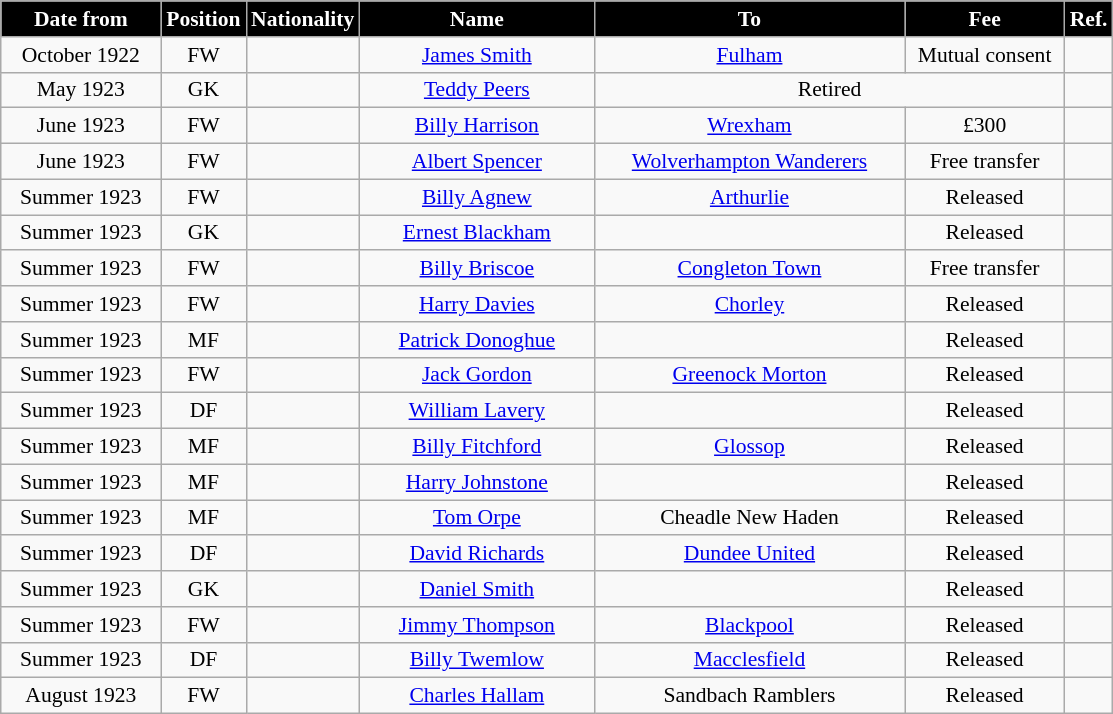<table class="wikitable" style="text-align:center; font-size:90%; ">
<tr>
<th style="background:#000000; color:white; width:100px;">Date from</th>
<th style="background:#000000; color:white; width:50px;">Position</th>
<th style="background:#000000; color:white; width:50px;">Nationality</th>
<th style="background:#000000; color:white; width:150px;">Name</th>
<th style="background:#000000; color:white; width:200px;">To</th>
<th style="background:#000000; color:white; width:100px;">Fee</th>
<th style="background:#000000; color:white; width:25px;">Ref.</th>
</tr>
<tr>
<td>October 1922</td>
<td>FW</td>
<td></td>
<td><a href='#'>James Smith</a></td>
<td><a href='#'>Fulham</a></td>
<td>Mutual consent</td>
<td></td>
</tr>
<tr>
<td>May 1923</td>
<td>GK</td>
<td></td>
<td><a href='#'>Teddy Peers</a></td>
<td colspan="2">Retired</td>
<td></td>
</tr>
<tr>
<td>June 1923</td>
<td>FW</td>
<td></td>
<td><a href='#'>Billy Harrison</a></td>
<td><a href='#'>Wrexham</a></td>
<td>£300</td>
<td></td>
</tr>
<tr>
<td>June 1923</td>
<td>FW</td>
<td></td>
<td><a href='#'>Albert Spencer</a></td>
<td><a href='#'>Wolverhampton Wanderers</a></td>
<td>Free transfer</td>
<td></td>
</tr>
<tr>
<td>Summer 1923</td>
<td>FW</td>
<td></td>
<td><a href='#'>Billy Agnew</a></td>
<td> <a href='#'>Arthurlie</a></td>
<td>Released</td>
<td></td>
</tr>
<tr>
<td>Summer 1923</td>
<td>GK</td>
<td></td>
<td><a href='#'>Ernest Blackham</a></td>
<td></td>
<td>Released</td>
<td></td>
</tr>
<tr>
<td>Summer 1923</td>
<td>FW</td>
<td></td>
<td><a href='#'>Billy Briscoe</a></td>
<td><a href='#'>Congleton Town</a></td>
<td>Free transfer</td>
<td></td>
</tr>
<tr>
<td>Summer 1923</td>
<td>FW</td>
<td></td>
<td><a href='#'>Harry Davies</a></td>
<td><a href='#'>Chorley</a></td>
<td>Released</td>
<td></td>
</tr>
<tr>
<td>Summer 1923</td>
<td>MF</td>
<td></td>
<td><a href='#'>Patrick Donoghue</a></td>
<td></td>
<td>Released</td>
<td></td>
</tr>
<tr>
<td>Summer 1923</td>
<td>FW</td>
<td></td>
<td><a href='#'>Jack Gordon</a></td>
<td> <a href='#'>Greenock Morton</a></td>
<td>Released</td>
<td></td>
</tr>
<tr>
<td>Summer 1923</td>
<td>DF</td>
<td></td>
<td><a href='#'>William Lavery</a></td>
<td></td>
<td>Released</td>
<td></td>
</tr>
<tr>
<td>Summer 1923</td>
<td>MF</td>
<td></td>
<td><a href='#'>Billy Fitchford</a></td>
<td><a href='#'>Glossop</a></td>
<td>Released</td>
<td></td>
</tr>
<tr>
<td>Summer 1923</td>
<td>MF</td>
<td></td>
<td><a href='#'>Harry Johnstone</a></td>
<td></td>
<td>Released</td>
<td></td>
</tr>
<tr>
<td>Summer 1923</td>
<td>MF</td>
<td></td>
<td><a href='#'>Tom Orpe</a></td>
<td>Cheadle New Haden</td>
<td>Released</td>
<td></td>
</tr>
<tr>
<td>Summer 1923</td>
<td>DF</td>
<td></td>
<td><a href='#'>David Richards</a></td>
<td> <a href='#'>Dundee United</a></td>
<td>Released</td>
<td></td>
</tr>
<tr>
<td>Summer 1923</td>
<td>GK</td>
<td></td>
<td><a href='#'>Daniel Smith</a></td>
<td></td>
<td>Released</td>
<td></td>
</tr>
<tr>
<td>Summer 1923</td>
<td>FW</td>
<td></td>
<td><a href='#'>Jimmy Thompson</a></td>
<td><a href='#'>Blackpool</a></td>
<td>Released</td>
<td></td>
</tr>
<tr>
<td>Summer 1923</td>
<td>DF</td>
<td></td>
<td><a href='#'>Billy Twemlow</a></td>
<td><a href='#'>Macclesfield</a></td>
<td>Released</td>
<td></td>
</tr>
<tr>
<td>August 1923</td>
<td>FW</td>
<td></td>
<td><a href='#'>Charles Hallam</a></td>
<td>Sandbach Ramblers</td>
<td>Released</td>
<td></td>
</tr>
</table>
